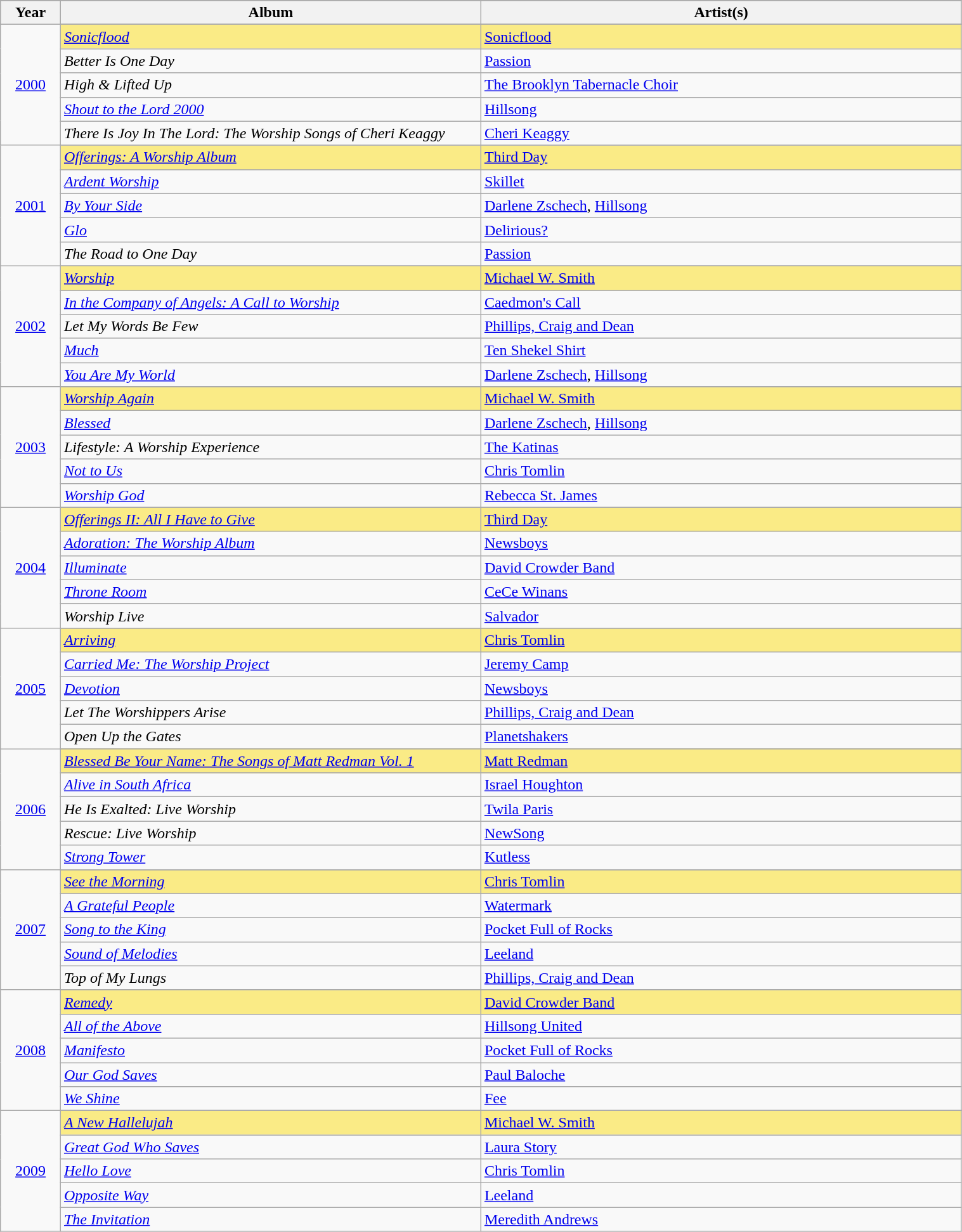<table class="wikitable" style="width:80%">
<tr bgcolor="#bebebe">
</tr>
<tr bgcolor="#bebebe">
<th width="5%">Year</th>
<th width="35%">Album</th>
<th width="40%">Artist(s)</th>
</tr>
<tr>
<td rowspan="6" style="text-align:center;"><a href='#'>2000</a></td>
</tr>
<tr style="background:#FAEB86;">
<td><em><a href='#'>Sonicflood</a></em></td>
<td><a href='#'>Sonicflood</a></td>
</tr>
<tr>
<td><em>Better Is One Day</em></td>
<td><a href='#'>Passion</a></td>
</tr>
<tr>
<td><em>High & Lifted Up</em></td>
<td><a href='#'>The Brooklyn Tabernacle Choir</a></td>
</tr>
<tr>
<td><em><a href='#'>Shout to the Lord 2000</a></em></td>
<td><a href='#'>Hillsong</a></td>
</tr>
<tr>
<td><em>There Is Joy In The Lord: The Worship Songs of Cheri Keaggy</em></td>
<td><a href='#'>Cheri Keaggy</a></td>
</tr>
<tr>
<td rowspan="6" style="text-align:center;"><a href='#'>2001</a></td>
</tr>
<tr style="background:#FAEB86;">
<td><em><a href='#'>Offerings: A Worship Album</a></em></td>
<td><a href='#'>Third Day</a></td>
</tr>
<tr>
<td><em><a href='#'>Ardent Worship</a></em></td>
<td><a href='#'>Skillet</a></td>
</tr>
<tr>
<td><em><a href='#'>By Your Side</a></em></td>
<td><a href='#'>Darlene Zschech</a>, <a href='#'>Hillsong</a></td>
</tr>
<tr>
<td><em><a href='#'>Glo</a></em></td>
<td><a href='#'>Delirious?</a></td>
</tr>
<tr>
<td><em>The Road to One Day</em></td>
<td><a href='#'>Passion</a></td>
</tr>
<tr>
<td rowspan="6" style="text-align:center;"><a href='#'>2002</a></td>
</tr>
<tr style="background:#FAEB86;">
<td><em><a href='#'>Worship</a></em></td>
<td><a href='#'>Michael W. Smith</a></td>
</tr>
<tr>
<td><em><a href='#'>In the Company of Angels: A Call to Worship</a></em></td>
<td><a href='#'>Caedmon's Call</a></td>
</tr>
<tr>
<td><em>Let My Words Be Few </em></td>
<td><a href='#'>Phillips, Craig and Dean</a></td>
</tr>
<tr>
<td><em><a href='#'>Much</a></em></td>
<td><a href='#'>Ten Shekel Shirt</a></td>
</tr>
<tr>
<td><em><a href='#'>You Are My World</a></em></td>
<td><a href='#'>Darlene Zschech</a>, <a href='#'>Hillsong</a></td>
</tr>
<tr>
<td rowspan="6" style="text-align:center;"><a href='#'>2003</a></td>
</tr>
<tr style="background:#FAEB86;">
<td><em><a href='#'>Worship Again</a></em></td>
<td><a href='#'>Michael W. Smith</a></td>
</tr>
<tr>
<td><em><a href='#'>Blessed</a></em></td>
<td><a href='#'>Darlene Zschech</a>, <a href='#'>Hillsong</a></td>
</tr>
<tr>
<td><em>Lifestyle: A Worship Experience</em></td>
<td><a href='#'>The Katinas</a></td>
</tr>
<tr>
<td><em><a href='#'>Not to Us</a></em></td>
<td><a href='#'>Chris Tomlin</a></td>
</tr>
<tr>
<td><em><a href='#'>Worship God</a></em></td>
<td><a href='#'>Rebecca St. James</a></td>
</tr>
<tr>
<td rowspan="6" style="text-align:center;"><a href='#'>2004</a></td>
</tr>
<tr style="background:#FAEB86;">
<td><em><a href='#'>Offerings II: All I Have to Give</a></em></td>
<td><a href='#'>Third Day</a></td>
</tr>
<tr>
<td><em><a href='#'>Adoration: The Worship Album</a></em></td>
<td><a href='#'>Newsboys</a></td>
</tr>
<tr>
<td><em><a href='#'>Illuminate</a></em></td>
<td><a href='#'>David Crowder Band</a></td>
</tr>
<tr>
<td><em><a href='#'>Throne Room</a></em></td>
<td><a href='#'>CeCe Winans</a></td>
</tr>
<tr>
<td><em>Worship Live</em></td>
<td><a href='#'>Salvador</a></td>
</tr>
<tr>
<td rowspan="6" style="text-align:center;"><a href='#'>2005</a></td>
</tr>
<tr style="background:#FAEB86;">
<td><em><a href='#'>Arriving</a></em></td>
<td><a href='#'>Chris Tomlin</a></td>
</tr>
<tr>
<td><em><a href='#'>Carried Me: The Worship Project</a></em></td>
<td><a href='#'>Jeremy Camp</a></td>
</tr>
<tr>
<td><em><a href='#'>Devotion</a></em></td>
<td><a href='#'>Newsboys</a></td>
</tr>
<tr>
<td><em>Let The Worshippers Arise</em></td>
<td><a href='#'>Phillips, Craig and Dean</a></td>
</tr>
<tr>
<td><em>Open Up the Gates</em></td>
<td><a href='#'>Planetshakers</a></td>
</tr>
<tr>
<td rowspan="6" style="text-align:center;"><a href='#'>2006</a></td>
</tr>
<tr style="background:#FAEB86;">
<td><em><a href='#'>Blessed Be Your Name: The Songs of Matt Redman Vol. 1</a></em></td>
<td><a href='#'>Matt Redman</a></td>
</tr>
<tr>
<td><em><a href='#'>Alive in South Africa</a></em></td>
<td><a href='#'>Israel Houghton</a></td>
</tr>
<tr>
<td><em>He Is Exalted: Live Worship</em></td>
<td><a href='#'>Twila Paris</a></td>
</tr>
<tr>
<td><em>Rescue: Live Worship</em></td>
<td><a href='#'>NewSong</a></td>
</tr>
<tr>
<td><em><a href='#'>Strong Tower</a></em></td>
<td><a href='#'>Kutless</a></td>
</tr>
<tr>
<td rowspan="6" style="text-align:center;"><a href='#'>2007</a></td>
</tr>
<tr style="background:#FAEB86;">
<td><em><a href='#'>See the Morning</a></em></td>
<td><a href='#'>Chris Tomlin</a></td>
</tr>
<tr>
<td><em><a href='#'>A Grateful People</a></em></td>
<td><a href='#'>Watermark</a></td>
</tr>
<tr>
<td><em><a href='#'>Song to the King</a></em></td>
<td><a href='#'>Pocket Full of Rocks</a></td>
</tr>
<tr>
<td><em><a href='#'>Sound of Melodies</a></em></td>
<td><a href='#'>Leeland</a></td>
</tr>
<tr>
<td><em>Top of My Lungs</em></td>
<td><a href='#'>Phillips, Craig and Dean</a></td>
</tr>
<tr>
<td rowspan="6" style="text-align:center;"><a href='#'>2008</a></td>
</tr>
<tr style="background:#FAEB86;">
<td><em><a href='#'>Remedy</a></em></td>
<td><a href='#'>David Crowder Band</a></td>
</tr>
<tr>
<td><em><a href='#'>All of the Above</a></em></td>
<td><a href='#'>Hillsong United</a></td>
</tr>
<tr>
<td><em><a href='#'>Manifesto</a></em></td>
<td><a href='#'>Pocket Full of Rocks</a></td>
</tr>
<tr>
<td><em><a href='#'>Our God Saves</a></em></td>
<td><a href='#'>Paul Baloche</a></td>
</tr>
<tr>
<td><em><a href='#'>We Shine</a></em></td>
<td><a href='#'>Fee</a></td>
</tr>
<tr>
<td rowspan="6" style="text-align:center;"><a href='#'>2009</a></td>
</tr>
<tr style="background:#FAEB86;">
<td><em><a href='#'>A New Hallelujah</a></em></td>
<td><a href='#'>Michael W. Smith</a></td>
</tr>
<tr>
<td><em><a href='#'>Great God Who Saves</a></em></td>
<td><a href='#'>Laura Story</a></td>
</tr>
<tr>
<td><em><a href='#'>Hello Love</a></em></td>
<td><a href='#'>Chris Tomlin</a></td>
</tr>
<tr>
<td><em><a href='#'>Opposite Way</a></em></td>
<td><a href='#'>Leeland</a></td>
</tr>
<tr>
<td><em><a href='#'>The Invitation</a></em></td>
<td><a href='#'>Meredith Andrews</a></td>
</tr>
</table>
